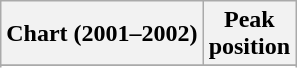<table class="wikitable sortable">
<tr>
<th align="left">Chart (2001–2002)</th>
<th align="center">Peak<br>position</th>
</tr>
<tr>
</tr>
<tr>
</tr>
</table>
